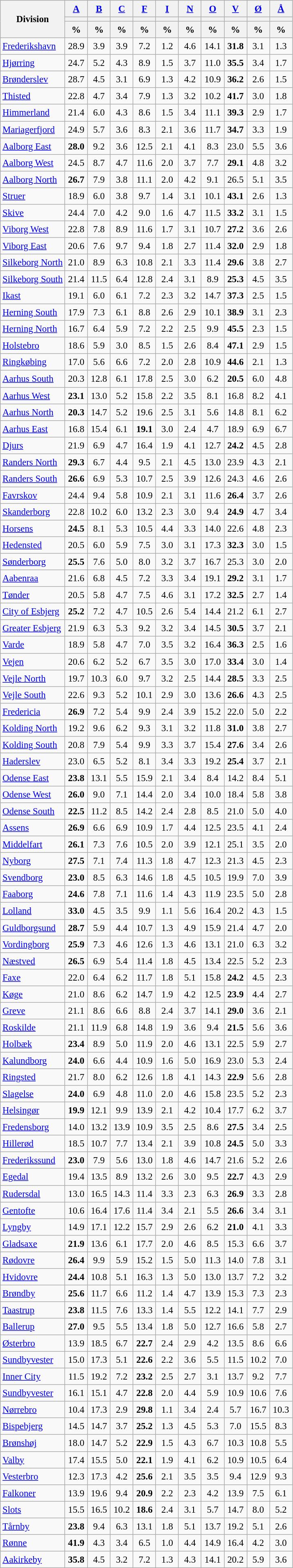<table class="wikitable sortable" style="text-align:right; font-size:95%; line-height:20px;">
<tr>
<th rowspan="3">Division</th>
<th width="30px" class="unsortable"><a href='#'>A</a></th>
<th width="30px" class="unsortable"><a href='#'>B</a></th>
<th width="30px" class="unsortable"><a href='#'>C</a></th>
<th width="30px" class="unsortable"><a href='#'>F</a></th>
<th width="30px" class="unsortable"><a href='#'>I</a></th>
<th width="30px" class="unsortable"><a href='#'>N</a></th>
<th width="30px" class="unsortable"><a href='#'>O</a></th>
<th width="30px" class="unsortable"><a href='#'>V</a></th>
<th width="30px" class="unsortable"><a href='#'>Ø</a></th>
<th width="30px" class="unsortable"><a href='#'>Å</a></th>
</tr>
<tr>
<th style=background:></th>
<th style=background:></th>
<th style=background:></th>
<th style=background:></th>
<th style=background:></th>
<th style=background:></th>
<th style=background:></th>
<th style=background:></th>
<th style=background:></th>
<th style=background:></th>
</tr>
<tr>
<th align="center" data-sort-type="number">%</th>
<th align="center" data-sort-type="number">%</th>
<th align="center" data-sort-type="number">%</th>
<th align="center" data-sort-type="number">%</th>
<th align="center" data-sort-type="number">%</th>
<th align="center" data-sort-type="number">%</th>
<th align="center" data-sort-type="number">%</th>
<th align="center" data-sort-type="number">%</th>
<th align="center" data-sort-type="number">%</th>
<th align="center" data-sort-type="number">%</th>
</tr>
<tr>
<td align=left><a href='#'>Frederikshavn</a></td>
<td align=center>28.9</td>
<td align=center>3.9</td>
<td align=center>3.9</td>
<td align=center>7.2</td>
<td align=center>1.2</td>
<td align=center>4.6</td>
<td align=center>14.1</td>
<td align=center ><strong>31.8</strong></td>
<td align=center>3.1</td>
<td align=center>1.3</td>
</tr>
<tr>
<td align=left><a href='#'>Hjørring</a></td>
<td align=center>24.7</td>
<td align=center>5.2</td>
<td align=center>4.3</td>
<td align=center>8.9</td>
<td align=center>1.5</td>
<td align=center>3.7</td>
<td align=center>11.0</td>
<td align=center ><strong>35.5</strong></td>
<td align=center>3.4</td>
<td align=center>1.7</td>
</tr>
<tr>
<td align=left><a href='#'>Brønderslev</a></td>
<td align=center>28.7</td>
<td align=center>4.5</td>
<td align=center>3.1</td>
<td align=center>6.9</td>
<td align=center>1.3</td>
<td align=center>4.2</td>
<td align=center>10.9</td>
<td align=center ><strong>36.2</strong></td>
<td align=center>2.6</td>
<td align=center>1.5</td>
</tr>
<tr>
<td align=left><a href='#'>Thisted</a></td>
<td align=center>22.8</td>
<td align=center>4.7</td>
<td align=center>3.4</td>
<td align=center>7.9</td>
<td align=center>1.3</td>
<td align=center>3.2</td>
<td align=center>10.2</td>
<td align=center ><strong>41.7</strong></td>
<td align=center>3.0</td>
<td align=center>1.8</td>
</tr>
<tr>
<td align=left><a href='#'>Himmerland</a></td>
<td align=center>21.4</td>
<td align=center>6.0</td>
<td align=center>4.3</td>
<td align=center>8.6</td>
<td align=center>1.5</td>
<td align=center>3.4</td>
<td align=center>11.1</td>
<td align=center ><strong>39.3</strong></td>
<td align=center>2.9</td>
<td align=center>1.7</td>
</tr>
<tr>
<td align=left><a href='#'>Mariagerfjord</a></td>
<td align=center>24.9</td>
<td align=center>5.7</td>
<td align=center>3.6</td>
<td align=center>8.3</td>
<td align=center>2.1</td>
<td align=center>3.6</td>
<td align=center>11.7</td>
<td align=center ><strong>34.7</strong></td>
<td align=center>3.3</td>
<td align=center>1.9</td>
</tr>
<tr>
<td align=left><a href='#'>Aalborg East</a></td>
<td align=center ><strong>28.0</strong></td>
<td align=center>9.2</td>
<td align=center>3.6</td>
<td align=center>12.5</td>
<td align=center>2.1</td>
<td align=center>4.1</td>
<td align=center>8.3</td>
<td align=center>23.0</td>
<td align=center>5.5</td>
<td align=center>3.6</td>
</tr>
<tr>
<td align=left><a href='#'>Aalborg West</a></td>
<td align=center>24.5</td>
<td align=center>8.7</td>
<td align=center>4.7</td>
<td align=center>11.6</td>
<td align=center>2.0</td>
<td align=center>3.7</td>
<td align=center>7.7</td>
<td align=center ><strong>29.1</strong></td>
<td align=center>4.8</td>
<td align=center>3.2</td>
</tr>
<tr>
<td align=left><a href='#'>Aalborg North</a></td>
<td align=center ><strong>26.7</strong></td>
<td align=center>7.9</td>
<td align=center>3.8</td>
<td align=center>11.1</td>
<td align=center>2.0</td>
<td align=center>4.2</td>
<td align=center>9.1</td>
<td align=center>26.5</td>
<td align=center>5.1</td>
<td align=center>3.5</td>
</tr>
<tr>
<td align=left><a href='#'>Struer</a></td>
<td align=center>18.9</td>
<td align=center>6.0</td>
<td align=center>3.8</td>
<td align=center>9.7</td>
<td align=center>1.4</td>
<td align=center>3.1</td>
<td align=center>10.1</td>
<td align=center ><strong>43.1</strong></td>
<td align=center>2.6</td>
<td align=center>1.3</td>
</tr>
<tr>
<td align=left><a href='#'>Skive</a></td>
<td align=center>24.4</td>
<td align=center>7.0</td>
<td align=center>4.2</td>
<td align=center>9.0</td>
<td align=center>1.6</td>
<td align=center>4.7</td>
<td align=center>11.5</td>
<td align=center ><strong>33.2</strong></td>
<td align=center>3.1</td>
<td align=center>1.5</td>
</tr>
<tr>
<td align=left><a href='#'>Viborg West</a></td>
<td align=center>22.8</td>
<td align=center>7.8</td>
<td align=center>8.9</td>
<td align=center>11.6</td>
<td align=center>1.7</td>
<td align=center>3.1</td>
<td align=center>10.7</td>
<td align=center ><strong>27.2</strong></td>
<td align=center>3.6</td>
<td align=center>2.6</td>
</tr>
<tr>
<td align=left><a href='#'>Viborg East</a></td>
<td align=center>20.6</td>
<td align=center>7.6</td>
<td align=center>9.7</td>
<td align=center>9.4</td>
<td align=center>1.8</td>
<td align=center>2.7</td>
<td align=center>11.4</td>
<td align=center ><strong>32.0</strong></td>
<td align=center>2.9</td>
<td align=center>1.8</td>
</tr>
<tr>
<td align=left><a href='#'>Silkeborg North</a></td>
<td align=center>21.0</td>
<td align=center>8.9</td>
<td align=center>6.3</td>
<td align=center>10.8</td>
<td align=center>2.1</td>
<td align=center>3.3</td>
<td align=center>11.4</td>
<td align=center ><strong>29.6</strong></td>
<td align=center>3.8</td>
<td align=center>2.7</td>
</tr>
<tr>
<td align=left><a href='#'>Silkeborg South</a></td>
<td align=center>21.4</td>
<td align=center>11.5</td>
<td align=center>6.4</td>
<td align=center>12.8</td>
<td align=center>2.4</td>
<td align=center>3.1</td>
<td align=center>8.9</td>
<td align=center ><strong>25.3</strong></td>
<td align=center>4.5</td>
<td align=center>3.5</td>
</tr>
<tr>
<td align=left><a href='#'>Ikast</a></td>
<td align=center>19.1</td>
<td align=center>6.0</td>
<td align=center>6.1</td>
<td align=center>7.2</td>
<td align=center>2.3</td>
<td align=center>3.2</td>
<td align=center>14.7</td>
<td align=center ><strong>37.3</strong></td>
<td align=center>2.5</td>
<td align=center>1.5</td>
</tr>
<tr>
<td align=left><a href='#'>Herning South</a></td>
<td align=center>17.9</td>
<td align=center>7.3</td>
<td align=center>6.1</td>
<td align=center>8.8</td>
<td align=center>2.6</td>
<td align=center>2.9</td>
<td align=center>10.1</td>
<td align=center ><strong>38.9</strong></td>
<td align=center>3.1</td>
<td align=center>2.3</td>
</tr>
<tr>
<td align=left><a href='#'>Herning North</a></td>
<td align=center>16.7</td>
<td align=center>6.4</td>
<td align=center>5.9</td>
<td align=center>7.2</td>
<td align=center>2.2</td>
<td align=center>2.5</td>
<td align=center>9.9</td>
<td align=center ><strong>45.5</strong></td>
<td align=center>2.3</td>
<td align=center>1.5</td>
</tr>
<tr>
<td align=left><a href='#'>Holstebro</a></td>
<td align=center>18.6</td>
<td align=center>5.9</td>
<td align=center>3.0</td>
<td align=center>8.5</td>
<td align=center>1.5</td>
<td align=center>2.6</td>
<td align=center>8.4</td>
<td align=center ><strong>47.1</strong></td>
<td align=center>2.9</td>
<td align=center>1.5</td>
</tr>
<tr>
<td align=left><a href='#'>Ringkøbing</a></td>
<td align=center>17.0</td>
<td align=center>5.6</td>
<td align=center>6.6</td>
<td align=center>7.2</td>
<td align=center>2.0</td>
<td align=center>2.8</td>
<td align=center>10.9</td>
<td align=center ><strong>44.6</strong></td>
<td align=center>2.1</td>
<td align=center>1.3</td>
</tr>
<tr>
<td align=left><a href='#'>Aarhus South</a></td>
<td align=center>20.3</td>
<td align=center>12.8</td>
<td align=center>6.1</td>
<td align=center>17.8</td>
<td align=center>2.5</td>
<td align=center>3.0</td>
<td align=center>6.2</td>
<td align=center ><strong>20.5</strong></td>
<td align=center>6.0</td>
<td align=center>4.8</td>
</tr>
<tr>
<td align=left><a href='#'>Aarhus West</a></td>
<td align=center ><strong>23.1</strong></td>
<td align=center>13.0</td>
<td align=center>5.2</td>
<td align=center>15.8</td>
<td align=center>2.2</td>
<td align=center>3.5</td>
<td align=center>8.1</td>
<td align=center>16.8</td>
<td align=center>8.2</td>
<td align=center>4.1</td>
</tr>
<tr>
<td align=left><a href='#'>Aarhus North</a></td>
<td align=center ><strong>20.3</strong></td>
<td align=center>14.7</td>
<td align=center>5.2</td>
<td align=center>19.6</td>
<td align=center>2.5</td>
<td align=center>3.1</td>
<td align=center>5.6</td>
<td align=center>14.8</td>
<td align=center>8.1</td>
<td align=center>6.2</td>
</tr>
<tr>
<td align=left><a href='#'>Aarhus East</a></td>
<td align=center>16.8</td>
<td align=center>15.4</td>
<td align=center>6.1</td>
<td align=center ><strong>19.1</strong></td>
<td align=center>3.0</td>
<td align=center>2.4</td>
<td align=center>4.7</td>
<td align=center>18.9</td>
<td align=center>6.9</td>
<td align=center>6.7</td>
</tr>
<tr>
<td align=left><a href='#'>Djurs</a></td>
<td align=center>21.9</td>
<td align=center>6.9</td>
<td align=center>4.7</td>
<td align=center>16.4</td>
<td align=center>1.9</td>
<td align=center>4.1</td>
<td align=center>12.7</td>
<td align=center ><strong>24.2</strong></td>
<td align=center>4.5</td>
<td align=center>2.8</td>
</tr>
<tr>
<td align=left><a href='#'>Randers North</a></td>
<td align=center ><strong>29.3</strong></td>
<td align=center>6.7</td>
<td align=center>4.4</td>
<td align=center>9.5</td>
<td align=center>2.1</td>
<td align=center>4.5</td>
<td align=center>13.0</td>
<td align=center>23.9</td>
<td align=center>4.3</td>
<td align=center>2.1</td>
</tr>
<tr>
<td align=left><a href='#'>Randers South</a></td>
<td align=center ><strong>26.6</strong></td>
<td align=center>6.9</td>
<td align=center>5.3</td>
<td align=center>10.7</td>
<td align=center>2.5</td>
<td align=center>3.9</td>
<td align=center>12.6</td>
<td align=center>24.3</td>
<td align=center>4.6</td>
<td align=center>2.6</td>
</tr>
<tr>
<td align=left><a href='#'>Favrskov</a></td>
<td align=center>24.4</td>
<td align=center>9.4</td>
<td align=center>5.8</td>
<td align=center>10.9</td>
<td align=center>2.1</td>
<td align=center>3.1</td>
<td align=center>11.6</td>
<td align=center ><strong>26.4</strong></td>
<td align=center>3.7</td>
<td align=center>2.6</td>
</tr>
<tr>
<td align=left><a href='#'>Skanderborg</a></td>
<td align=center>22.8</td>
<td align=center>10.2</td>
<td align=center>6.0</td>
<td align=center>13.2</td>
<td align=center>2.3</td>
<td align=center>3.0</td>
<td align=center>9.4</td>
<td align=center ><strong>24.9</strong></td>
<td align=center>4.7</td>
<td align=center>3.4</td>
</tr>
<tr>
<td align=left><a href='#'>Horsens</a></td>
<td align=center ><strong>24.5</strong></td>
<td align=center>8.1</td>
<td align=center>5.3</td>
<td align=center>10.5</td>
<td align=center>4.4</td>
<td align=center>3.3</td>
<td align=center>14.0</td>
<td align=center>22.6</td>
<td align=center>4.8</td>
<td align=center>2.3</td>
</tr>
<tr>
<td align=left><a href='#'>Hedensted</a></td>
<td align=center>20.5</td>
<td align=center>6.0</td>
<td align=center>5.9</td>
<td align=center>7.5</td>
<td align=center>3.0</td>
<td align=center>3.1</td>
<td align=center>17.3</td>
<td align=center ><strong>32.3</strong></td>
<td align=center>3.0</td>
<td align=center>1.5</td>
</tr>
<tr>
<td align=left><a href='#'>Sønderborg</a></td>
<td align=center ><strong>25.5</strong></td>
<td align=center>7.6</td>
<td align=center>5.0</td>
<td align=center>8.0</td>
<td align=center>3.2</td>
<td align=center>3.7</td>
<td align=center>16.7</td>
<td align=center>25.3</td>
<td align=center>3.0</td>
<td align=center>2.0</td>
</tr>
<tr>
<td align=left><a href='#'>Aabenraa</a></td>
<td align=center>21.6</td>
<td align=center>6.8</td>
<td align=center>4.5</td>
<td align=center>7.2</td>
<td align=center>3.3</td>
<td align=center>3.4</td>
<td align=center>19.1</td>
<td align=center ><strong>29.2</strong></td>
<td align=center>3.1</td>
<td align=center>1.7</td>
</tr>
<tr>
<td align=left><a href='#'>Tønder</a></td>
<td align=center>20.5</td>
<td align=center>5.8</td>
<td align=center>4.7</td>
<td align=center>7.5</td>
<td align=center>4.6</td>
<td align=center>3.1</td>
<td align=center>17.2</td>
<td align=center ><strong>32.5</strong></td>
<td align=center>2.7</td>
<td align=center>1.4</td>
</tr>
<tr>
<td align=left><a href='#'>City of Esbjerg</a></td>
<td align=center ><strong>25.2</strong></td>
<td align=center>7.2</td>
<td align=center>4.7</td>
<td align=center>10.5</td>
<td align=center>2.6</td>
<td align=center>5.4</td>
<td align=center>14.4</td>
<td align=center>21.2</td>
<td align=center>6.1</td>
<td align=center>2.7</td>
</tr>
<tr>
<td align=left><a href='#'>Greater Esbjerg</a></td>
<td align=center>21.9</td>
<td align=center>6.3</td>
<td align=center>5.3</td>
<td align=center>9.2</td>
<td align=center>3.2</td>
<td align=center>3.4</td>
<td align=center>14.5</td>
<td align=center ><strong>30.5</strong></td>
<td align=center>3.7</td>
<td align=center>2.1</td>
</tr>
<tr>
<td align=left><a href='#'>Varde</a></td>
<td align=center>18.9</td>
<td align=center>5.8</td>
<td align=center>4.7</td>
<td align=center>7.0</td>
<td align=center>3.5</td>
<td align=center>3.2</td>
<td align=center>16.4</td>
<td align=center ><strong>36.3</strong></td>
<td align=center>2.5</td>
<td align=center>1.6</td>
</tr>
<tr>
<td align=left><a href='#'>Vejen</a></td>
<td align=center>20.6</td>
<td align=center>6.2</td>
<td align=center>5.2</td>
<td align=center>6.7</td>
<td align=center>3.5</td>
<td align=center>3.0</td>
<td align=center>17.0</td>
<td align=center ><strong>33.4</strong></td>
<td align=center>3.0</td>
<td align=center>1.4</td>
</tr>
<tr>
<td align=left><a href='#'>Vejle North</a></td>
<td align=center>19.7</td>
<td align=center>10.3</td>
<td align=center>6.0</td>
<td align=center>9.7</td>
<td align=center>3.2</td>
<td align=center>2.5</td>
<td align=center>14.4</td>
<td align=center ><strong>28.5</strong></td>
<td align=center>3.3</td>
<td align=center>2.5</td>
</tr>
<tr>
<td align=left><a href='#'>Vejle South</a></td>
<td align=center>22.6</td>
<td align=center>9.3</td>
<td align=center>5.2</td>
<td align=center>10.1</td>
<td align=center>2.9</td>
<td align=center>3.0</td>
<td align=center>13.6</td>
<td align=center ><strong>26.6</strong></td>
<td align=center>4.3</td>
<td align=center>2.5</td>
</tr>
<tr>
<td align=left><a href='#'>Fredericia</a></td>
<td align=center ><strong>26.9</strong></td>
<td align=center>7.2</td>
<td align=center>5.4</td>
<td align=center>9.9</td>
<td align=center>2.4</td>
<td align=center>3.9</td>
<td align=center>15.2</td>
<td align=center>22.0</td>
<td align=center>5.0</td>
<td align=center>2.2</td>
</tr>
<tr>
<td align=left><a href='#'>Kolding North</a></td>
<td align=center>19.2</td>
<td align=center>9.6</td>
<td align=center>6.2</td>
<td align=center>9.3</td>
<td align=center>3.1</td>
<td align=center>3.2</td>
<td align=center>11.8</td>
<td align=center ><strong>31.0</strong></td>
<td align=center>3.8</td>
<td align=center>2.7</td>
</tr>
<tr>
<td align=left><a href='#'>Kolding South</a></td>
<td align=center>20.8</td>
<td align=center>7.9</td>
<td align=center>5.4</td>
<td align=center>9.9</td>
<td align=center>3.3</td>
<td align=center>3.7</td>
<td align=center>15.4</td>
<td align=center ><strong>27.6</strong></td>
<td align=center>3.4</td>
<td align=center>2.6</td>
</tr>
<tr>
<td align=left><a href='#'>Haderslev</a></td>
<td align=center>23.0</td>
<td align=center>6.5</td>
<td align=center>5.2</td>
<td align=center>8.1</td>
<td align=center>3.4</td>
<td align=center>3.3</td>
<td align=center>19.2</td>
<td align=center ><strong>25.4</strong></td>
<td align=center>3.7</td>
<td align=center>2.1</td>
</tr>
<tr>
<td align=left><a href='#'>Odense East</a></td>
<td align=center ><strong>23.8</strong></td>
<td align=center>13.1</td>
<td align=center>5.5</td>
<td align=center>15.9</td>
<td align=center>2.1</td>
<td align=center>3.4</td>
<td align=center>8.4</td>
<td align=center>14.2</td>
<td align=center>8.4</td>
<td align=center>5.1</td>
</tr>
<tr>
<td align=left><a href='#'>Odense West</a></td>
<td align=center ><strong>26.0</strong></td>
<td align=center>9.0</td>
<td align=center>7.1</td>
<td align=center>14.4</td>
<td align=center>2.0</td>
<td align=center>3.4</td>
<td align=center>10.0</td>
<td align=center>18.4</td>
<td align=center>5.8</td>
<td align=center>3.8</td>
</tr>
<tr>
<td align=left><a href='#'>Odense South</a></td>
<td align=center ><strong>22.5</strong></td>
<td align=center>11.2</td>
<td align=center>8.5</td>
<td align=center>14.2</td>
<td align=center>2.4</td>
<td align=center>2.8</td>
<td align=center>8.5</td>
<td align=center>21.0</td>
<td align=center>5.0</td>
<td align=center>4.0</td>
</tr>
<tr>
<td align=left><a href='#'>Assens</a></td>
<td align=center ><strong>26.9</strong></td>
<td align=center>6.6</td>
<td align=center>6.9</td>
<td align=center>10.9</td>
<td align=center>1.7</td>
<td align=center>4.4</td>
<td align=center>12.5</td>
<td align=center>23.5</td>
<td align=center>4.1</td>
<td align=center>2.4</td>
</tr>
<tr>
<td align=left><a href='#'>Middelfart</a></td>
<td align=center ><strong>26.1</strong></td>
<td align=center>7.3</td>
<td align=center>7.6</td>
<td align=center>10.5</td>
<td align=center>2.0</td>
<td align=center>3.9</td>
<td align=center>12.1</td>
<td align=center>25.1</td>
<td align=center>3.5</td>
<td align=center>2.0</td>
</tr>
<tr>
<td align=left><a href='#'>Nyborg</a></td>
<td align=center ><strong>27.5</strong></td>
<td align=center>7.1</td>
<td align=center>7.4</td>
<td align=center>11.3</td>
<td align=center>1.8</td>
<td align=center>4.7</td>
<td align=center>12.3</td>
<td align=center>21.3</td>
<td align=center>4.5</td>
<td align=center>2.3</td>
</tr>
<tr>
<td align=left><a href='#'>Svendborg</a></td>
<td align=center ><strong>23.0</strong></td>
<td align=center>8.5</td>
<td align=center>6.3</td>
<td align=center>14.6</td>
<td align=center>1.8</td>
<td align=center>4.5</td>
<td align=center>10.5</td>
<td align=center>19.9</td>
<td align=center>7.0</td>
<td align=center>3.9</td>
</tr>
<tr>
<td align=left><a href='#'>Faaborg</a></td>
<td align=center ><strong>24.6</strong></td>
<td align=center>7.8</td>
<td align=center>7.1</td>
<td align=center>11.6</td>
<td align=center>1.4</td>
<td align=center>4.3</td>
<td align=center>11.9</td>
<td align=center>23.5</td>
<td align=center>5.0</td>
<td align=center>2.8</td>
</tr>
<tr>
<td align=left><a href='#'>Lolland</a></td>
<td align=center ><strong>33.0</strong></td>
<td align=center>4.5</td>
<td align=center>3.5</td>
<td align=center>9.9</td>
<td align=center>1.1</td>
<td align=center>5.6</td>
<td align=center>16.4</td>
<td align=center>20.2</td>
<td align=center>4.3</td>
<td align=center>1.5</td>
</tr>
<tr>
<td align=left><a href='#'>Guldborgsund</a></td>
<td align=center ><strong>28.7</strong></td>
<td align=center>5.9</td>
<td align=center>4.4</td>
<td align=center>10.7</td>
<td align=center>1.3</td>
<td align=center>4.9</td>
<td align=center>15.9</td>
<td align=center>21.4</td>
<td align=center>4.7</td>
<td align=center>2.0</td>
</tr>
<tr>
<td align=left><a href='#'>Vordingborg</a></td>
<td align=center ><strong>25.9</strong></td>
<td align=center>7.3</td>
<td align=center>4.6</td>
<td align=center>12.6</td>
<td align=center>1.3</td>
<td align=center>4.6</td>
<td align=center>13.1</td>
<td align=center>21.0</td>
<td align=center>6.3</td>
<td align=center>3.2</td>
</tr>
<tr>
<td align=left><a href='#'>Næstved</a></td>
<td align=center ><strong>26.5</strong></td>
<td align=center>6.9</td>
<td align=center>5.4</td>
<td align=center>11.4</td>
<td align=center>1.8</td>
<td align=center>4.5</td>
<td align=center>13.4</td>
<td align=center>22.5</td>
<td align=center>5.2</td>
<td align=center>2.3</td>
</tr>
<tr>
<td align=left><a href='#'>Faxe</a></td>
<td align=center>22.0</td>
<td align=center>6.4</td>
<td align=center>6.2</td>
<td align=center>11.7</td>
<td align=center>1.8</td>
<td align=center>5.1</td>
<td align=center>15.8</td>
<td align=center ><strong>24.2</strong></td>
<td align=center>4.5</td>
<td align=center>2.3</td>
</tr>
<tr>
<td align=left><a href='#'>Køge</a></td>
<td align=center>21.0</td>
<td align=center>8.6</td>
<td align=center>6.2</td>
<td align=center>14.7</td>
<td align=center>1.9</td>
<td align=center>4.2</td>
<td align=center>12.5</td>
<td align=center ><strong>23.9</strong></td>
<td align=center>4.4</td>
<td align=center>2.7</td>
</tr>
<tr>
<td align=left><a href='#'>Greve</a></td>
<td align=center>21.1</td>
<td align=center>8.6</td>
<td align=center>6.6</td>
<td align=center>8.8</td>
<td align=center>2.4</td>
<td align=center>3.7</td>
<td align=center>14.1</td>
<td align=center ><strong>29.0</strong></td>
<td align=center>3.6</td>
<td align=center>2.1</td>
</tr>
<tr>
<td align=left><a href='#'>Roskilde</a></td>
<td align=center>21.1</td>
<td align=center>11.9</td>
<td align=center>6.8</td>
<td align=center>14.8</td>
<td align=center>1.9</td>
<td align=center>3.6</td>
<td align=center>9.4</td>
<td align=center ><strong>21.5</strong></td>
<td align=center>5.6</td>
<td align=center>3.6</td>
</tr>
<tr>
<td align=left><a href='#'>Holbæk</a></td>
<td align=center ><strong>23.4</strong></td>
<td align=center>8.9</td>
<td align=center>5.0</td>
<td align=center>11.9</td>
<td align=center>2.0</td>
<td align=center>4.6</td>
<td align=center>13.1</td>
<td align=center>22.5</td>
<td align=center>5.9</td>
<td align=center>2.7</td>
</tr>
<tr>
<td align=left><a href='#'>Kalundborg</a></td>
<td align=center ><strong>24.0</strong></td>
<td align=center>6.6</td>
<td align=center>4.4</td>
<td align=center>10.9</td>
<td align=center>1.6</td>
<td align=center>5.0</td>
<td align=center>16.9</td>
<td align=center>23.0</td>
<td align=center>5.3</td>
<td align=center>2.4</td>
</tr>
<tr>
<td align=left><a href='#'>Ringsted</a></td>
<td align=center>21.7</td>
<td align=center>8.0</td>
<td align=center>6.2</td>
<td align=center>12.6</td>
<td align=center>1.8</td>
<td align=center>4.1</td>
<td align=center>14.3</td>
<td align=center ><strong>22.9</strong></td>
<td align=center>5.6</td>
<td align=center>2.8</td>
</tr>
<tr>
<td align=left><a href='#'>Slagelse</a></td>
<td align=center ><strong>24.0</strong></td>
<td align=center>6.9</td>
<td align=center>4.8</td>
<td align=center>11.0</td>
<td align=center>2.0</td>
<td align=center>4.6</td>
<td align=center>15.8</td>
<td align=center>23.5</td>
<td align=center>5.2</td>
<td align=center>2.3</td>
</tr>
<tr>
<td align=left><a href='#'>Helsingør</a></td>
<td align=center ><strong>19.9</strong></td>
<td align=center>12.1</td>
<td align=center>9.9</td>
<td align=center>13.9</td>
<td align=center>2.1</td>
<td align=center>4.2</td>
<td align=center>10.4</td>
<td align=center>17.7</td>
<td align=center>6.2</td>
<td align=center>3.7</td>
</tr>
<tr>
<td align=left><a href='#'>Fredensborg</a></td>
<td align=center>14.0</td>
<td align=center>13.2</td>
<td align=center>13.9</td>
<td align=center>10.9</td>
<td align=center>3.5</td>
<td align=center>2.5</td>
<td align=center>8.6</td>
<td align=center ><strong>27.5</strong></td>
<td align=center>3.4</td>
<td align=center>2.5</td>
</tr>
<tr>
<td align=left><a href='#'>Hillerød</a></td>
<td align=center>18.5</td>
<td align=center>10.7</td>
<td align=center>7.7</td>
<td align=center>13.4</td>
<td align=center>2.1</td>
<td align=center>3.9</td>
<td align=center>10.8</td>
<td align=center ><strong>24.5</strong></td>
<td align=center>5.0</td>
<td align=center>3.3</td>
</tr>
<tr>
<td align=left><a href='#'>Frederikssund</a></td>
<td align=center ><strong>23.0</strong></td>
<td align=center>7.9</td>
<td align=center>5.6</td>
<td align=center>13.0</td>
<td align=center>1.8</td>
<td align=center>4.6</td>
<td align=center>14.7</td>
<td align=center>21.6</td>
<td align=center>5.2</td>
<td align=center>2.6</td>
</tr>
<tr>
<td align=left><a href='#'>Egedal</a></td>
<td align=center>19.4</td>
<td align=center>13.5</td>
<td align=center>8.9</td>
<td align=center>13.2</td>
<td align=center>2.6</td>
<td align=center>3.0</td>
<td align=center>9.5</td>
<td align=center ><strong>22.7</strong></td>
<td align=center>4.3</td>
<td align=center>2.9</td>
</tr>
<tr>
<td align=left><a href='#'>Rudersdal</a></td>
<td align=center>13.0</td>
<td align=center>16.5</td>
<td align=center>14.3</td>
<td align=center>11.4</td>
<td align=center>3.3</td>
<td align=center>2.3</td>
<td align=center>6.3</td>
<td align=center ><strong>26.9</strong></td>
<td align=center>3.3</td>
<td align=center>2.8</td>
</tr>
<tr>
<td align=left><a href='#'>Gentofte</a></td>
<td align=center>10.6</td>
<td align=center>16.4</td>
<td align=center>17.6</td>
<td align=center>11.4</td>
<td align=center>3.4</td>
<td align=center>2.1</td>
<td align=center>5.5</td>
<td align=center ><strong>26.6</strong></td>
<td align=center>3.4</td>
<td align=center>3.1</td>
</tr>
<tr>
<td align=left><a href='#'>Lyngby</a></td>
<td align=center>14.9</td>
<td align=center>17.1</td>
<td align=center>12.2</td>
<td align=center>15.7</td>
<td align=center>2.9</td>
<td align=center>2.6</td>
<td align=center>6.2</td>
<td align=center ><strong>21.0</strong></td>
<td align=center>4.1</td>
<td align=center>3.3</td>
</tr>
<tr>
<td align=left><a href='#'>Gladsaxe</a></td>
<td align=center ><strong>21.9</strong></td>
<td align=center>13.6</td>
<td align=center>6.1</td>
<td align=center>17.7</td>
<td align=center>2.0</td>
<td align=center>4.6</td>
<td align=center>8.5</td>
<td align=center>15.3</td>
<td align=center>6.6</td>
<td align=center>3.7</td>
</tr>
<tr>
<td align=left><a href='#'>Rødovre</a></td>
<td align=center ><strong>26.4</strong></td>
<td align=center>9.9</td>
<td align=center>5.9</td>
<td align=center>15.2</td>
<td align=center>1.5</td>
<td align=center>5.0</td>
<td align=center>11.3</td>
<td align=center>14.0</td>
<td align=center>7.8</td>
<td align=center>3.1</td>
</tr>
<tr>
<td align=left><a href='#'>Hvidovre</a></td>
<td align=center ><strong>24.4</strong></td>
<td align=center>10.8</td>
<td align=center>5.1</td>
<td align=center>16.3</td>
<td align=center>1.3</td>
<td align=center>5.0</td>
<td align=center>13.0</td>
<td align=center>13.7</td>
<td align=center>7.2</td>
<td align=center>3.2</td>
</tr>
<tr>
<td align=left><a href='#'>Brøndby</a></td>
<td align=center ><strong>25.6</strong></td>
<td align=center>11.7</td>
<td align=center>6.6</td>
<td align=center>11.2</td>
<td align=center>1.4</td>
<td align=center>4.7</td>
<td align=center>13.9</td>
<td align=center>15.3</td>
<td align=center>7.3</td>
<td align=center>2.3</td>
</tr>
<tr>
<td align=left><a href='#'>Taastrup</a></td>
<td align=center ><strong>23.8</strong></td>
<td align=center>11.5</td>
<td align=center>7.6</td>
<td align=center>13.3</td>
<td align=center>1.4</td>
<td align=center>5.5</td>
<td align=center>12.2</td>
<td align=center>14.1</td>
<td align=center>7.7</td>
<td align=center>2.9</td>
</tr>
<tr>
<td align=left><a href='#'>Ballerup</a></td>
<td align=center ><strong>27.0</strong></td>
<td align=center>9.5</td>
<td align=center>5.5</td>
<td align=center>13.4</td>
<td align=center>1.8</td>
<td align=center>5.0</td>
<td align=center>12.7</td>
<td align=center>16.6</td>
<td align=center>5.8</td>
<td align=center>2.7</td>
</tr>
<tr>
<td align=left><a href='#'>Østerbro</a></td>
<td align=center>13.9</td>
<td align=center>18.5</td>
<td align=center>6.7</td>
<td align=center ><strong>22.7</strong></td>
<td align=center>2.4</td>
<td align=center>2.9</td>
<td align=center>4.2</td>
<td align=center>13.5</td>
<td align=center>8.6</td>
<td align=center>6.6</td>
</tr>
<tr>
<td align=left><a href='#'>Sundbyvester</a></td>
<td align=center>15.0</td>
<td align=center>17.3</td>
<td align=center>5.1</td>
<td align=center ><strong>22.6</strong></td>
<td align=center>2.2</td>
<td align=center>3.6</td>
<td align=center>5.5</td>
<td align=center>11.5</td>
<td align=center>10.2</td>
<td align=center>7.0</td>
</tr>
<tr>
<td align=left><a href='#'>Inner City</a></td>
<td align=center>11.5</td>
<td align=center>19.2</td>
<td align=center>7.2</td>
<td align=center ><strong>23.2</strong></td>
<td align=center>2.5</td>
<td align=center>2.7</td>
<td align=center>3.1</td>
<td align=center>13.7</td>
<td align=center>9.2</td>
<td align=center>7.7</td>
</tr>
<tr>
<td align=left><a href='#'>Sundbyvester</a></td>
<td align=center>16.1</td>
<td align=center>15.1</td>
<td align=center>4.7</td>
<td align=center ><strong>22.8</strong></td>
<td align=center>2.0</td>
<td align=center>4.4</td>
<td align=center>5.9</td>
<td align=center>10.9</td>
<td align=center>10.6</td>
<td align=center>7.6</td>
</tr>
<tr>
<td align=left><a href='#'>Nørrebro</a></td>
<td align=center>10.4</td>
<td align=center>17.3</td>
<td align=center>2.9</td>
<td align=center ><strong>29.8</strong></td>
<td align=center>1.1</td>
<td align=center>3.4</td>
<td align=center>2.4</td>
<td align=center>5.7</td>
<td align=center>16.7</td>
<td align=center>10.3</td>
</tr>
<tr>
<td align=left><a href='#'>Bispebjerg</a></td>
<td align=center>14.5</td>
<td align=center>14.7</td>
<td align=center>3.7</td>
<td align=center ><strong>25.2</strong></td>
<td align=center>1.3</td>
<td align=center>4.5</td>
<td align=center>5.3</td>
<td align=center>7.0</td>
<td align=center>15.5</td>
<td align=center>8.3</td>
</tr>
<tr>
<td align=left><a href='#'>Brønshøj</a></td>
<td align=center>18.0</td>
<td align=center>14.7</td>
<td align=center>5.2</td>
<td align=center ><strong>22.9</strong></td>
<td align=center>1.5</td>
<td align=center>4.3</td>
<td align=center>6.7</td>
<td align=center>10.3</td>
<td align=center>10.8</td>
<td align=center>5.5</td>
</tr>
<tr>
<td align=left><a href='#'>Valby</a></td>
<td align=center>17.4</td>
<td align=center>15.5</td>
<td align=center>5.0</td>
<td align=center ><strong>22.1</strong></td>
<td align=center>1.9</td>
<td align=center>4.1</td>
<td align=center>6.2</td>
<td align=center>10.9</td>
<td align=center>10.5</td>
<td align=center>6.4</td>
</tr>
<tr>
<td align=left><a href='#'>Vesterbro</a></td>
<td align=center>12.3</td>
<td align=center>17.3</td>
<td align=center>4.2</td>
<td align=center ><strong>25.6</strong></td>
<td align=center>2.1</td>
<td align=center>3.5</td>
<td align=center>3.5</td>
<td align=center>9.4</td>
<td align=center>12.9</td>
<td align=center>9.3</td>
</tr>
<tr>
<td align=left><a href='#'>Falkoner</a></td>
<td align=center>13.9</td>
<td align=center>19.6</td>
<td align=center>9.4</td>
<td align=center ><strong>20.9</strong></td>
<td align=center>2.2</td>
<td align=center>2.3</td>
<td align=center>4.2</td>
<td align=center>13.9</td>
<td align=center>7.5</td>
<td align=center>6.1</td>
</tr>
<tr>
<td align=left><a href='#'>Slots</a></td>
<td align=center>15.5</td>
<td align=center>16.5</td>
<td align=center>10.2</td>
<td align=center ><strong>18.6</strong></td>
<td align=center>2.4</td>
<td align=center>3.1</td>
<td align=center>5.7</td>
<td align=center>14.7</td>
<td align=center>8.0</td>
<td align=center>5.2</td>
</tr>
<tr>
<td align=left><a href='#'>Tårnby</a></td>
<td align=center ><strong>23.8</strong></td>
<td align=center>9.4</td>
<td align=center>6.3</td>
<td align=center>13.1</td>
<td align=center>1.8</td>
<td align=center>5.1</td>
<td align=center>13.7</td>
<td align=center>19.2</td>
<td align=center>5.1</td>
<td align=center>2.6</td>
</tr>
<tr>
<td align=left><a href='#'>Rønne</a></td>
<td align=center ><strong>41.9</strong></td>
<td align=center>4.3</td>
<td align=center>3.4</td>
<td align=center>6.5</td>
<td align=center>1.0</td>
<td align=center>4.4</td>
<td align=center>14.9</td>
<td align=center>16.4</td>
<td align=center>4.2</td>
<td align=center>3.0</td>
</tr>
<tr>
<td align=left><a href='#'>Aakirkeby</a></td>
<td align=center ><strong>35.8</strong></td>
<td align=center>4.5</td>
<td align=center>3.2</td>
<td align=center>7.2</td>
<td align=center>1.3</td>
<td align=center>4.3</td>
<td align=center>14.1</td>
<td align=center>20.2</td>
<td align=center>5.9</td>
<td align=center>3.6</td>
</tr>
</table>
